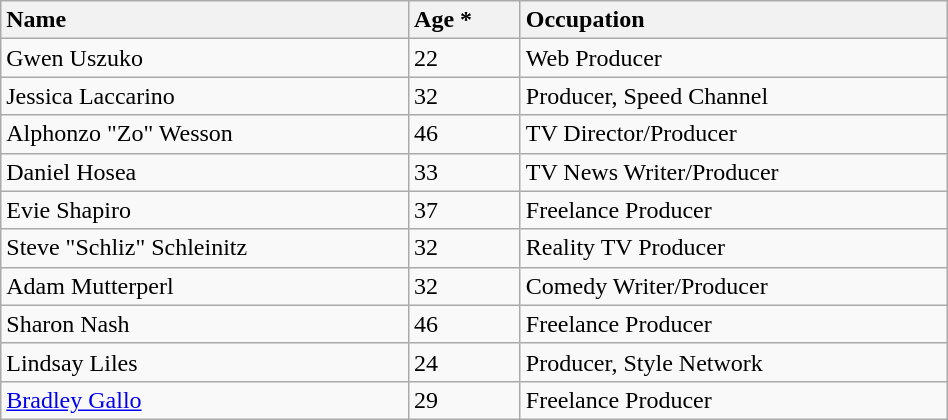<table class="wikitable" style="width: 50%">
<tr valign="top">
<th style="text-align:left">Name</th>
<th style="text-align:left">Age *</th>
<th style="text-align:left">Occupation</th>
</tr>
<tr valign="top">
<td>Gwen Uszuko</td>
<td>22</td>
<td>Web Producer</td>
</tr>
<tr valign="top">
<td>Jessica Laccarino</td>
<td>32</td>
<td>Producer, Speed Channel</td>
</tr>
<tr valign="top">
<td>Alphonzo "Zo" Wesson</td>
<td>46</td>
<td>TV Director/Producer</td>
</tr>
<tr valign="top">
<td>Daniel Hosea</td>
<td>33</td>
<td>TV News Writer/Producer</td>
</tr>
<tr valign="top">
<td>Evie Shapiro</td>
<td>37</td>
<td>Freelance Producer</td>
</tr>
<tr valign="top">
<td>Steve "Schliz" Schleinitz</td>
<td>32</td>
<td>Reality TV Producer</td>
</tr>
<tr valign="top">
<td>Adam Mutterperl</td>
<td>32</td>
<td>Comedy Writer/Producer</td>
</tr>
<tr valign="top">
<td>Sharon Nash</td>
<td>46</td>
<td>Freelance Producer</td>
</tr>
<tr valign="top">
<td>Lindsay Liles</td>
<td>24</td>
<td>Producer, Style Network</td>
</tr>
<tr valign="top">
<td><a href='#'>Bradley Gallo</a></td>
<td>29</td>
<td>Freelance Producer</td>
</tr>
</table>
